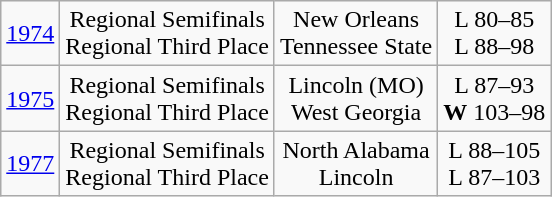<table class="wikitable">
<tr align="center">
<td><a href='#'>1974</a></td>
<td>Regional Semifinals<br>Regional Third Place</td>
<td>New Orleans<br>Tennessee State</td>
<td>L 80–85<br>L 88–98</td>
</tr>
<tr align="center">
<td><a href='#'>1975</a></td>
<td>Regional Semifinals<br>Regional Third Place</td>
<td>Lincoln (MO)<br>West Georgia</td>
<td>L 87–93<br><strong>W</strong> 103–98</td>
</tr>
<tr align="center">
<td><a href='#'>1977</a></td>
<td>Regional Semifinals<br>Regional Third Place</td>
<td>North Alabama<br>Lincoln</td>
<td>L 88–105<br>L 87–103</td>
</tr>
</table>
